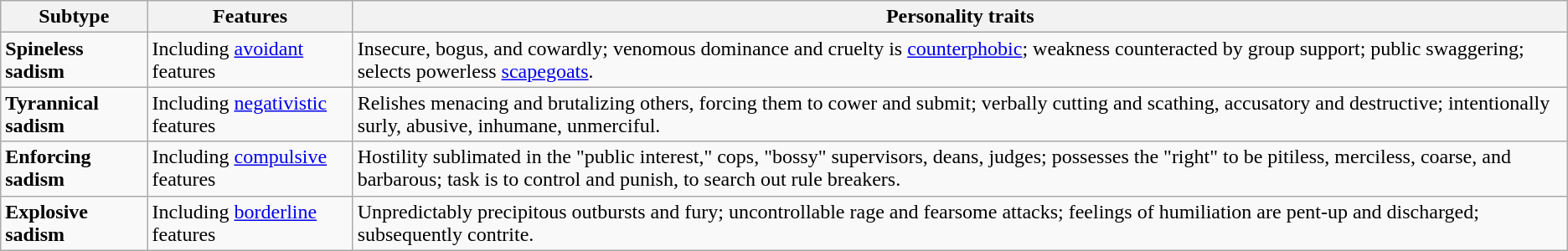<table class="wikitable">
<tr>
<th>Subtype</th>
<th>Features</th>
<th>Personality traits</th>
</tr>
<tr>
<td><strong>Spineless sadism</strong></td>
<td>Including <a href='#'>avoidant</a> features</td>
<td>Insecure, bogus, and cowardly; venomous dominance and cruelty is <a href='#'>counterphobic</a>; weakness counteracted by group support; public swaggering; selects powerless <a href='#'>scapegoats</a>.</td>
</tr>
<tr>
<td><strong>Tyrannical sadism</strong></td>
<td>Including <a href='#'>negativistic</a> features</td>
<td>Relishes menacing and brutalizing others, forcing them to cower and submit; verbally cutting and scathing, accusatory and destructive; intentionally surly, abusive, inhumane, unmerciful.</td>
</tr>
<tr>
<td><strong>Enforcing sadism</strong></td>
<td>Including <a href='#'>compulsive</a> features</td>
<td>Hostility sublimated in the "public interest," cops, "bossy" supervisors, deans, judges; possesses the "right" to be pitiless, merciless, coarse, and barbarous; task is to control and punish, to search out rule breakers.</td>
</tr>
<tr>
<td><strong>Explosive sadism</strong></td>
<td>Including <a href='#'>borderline</a> features</td>
<td>Unpredictably precipitous outbursts and fury; uncontrollable rage and fearsome attacks; feelings of humiliation are pent-up and discharged; subsequently contrite.</td>
</tr>
</table>
